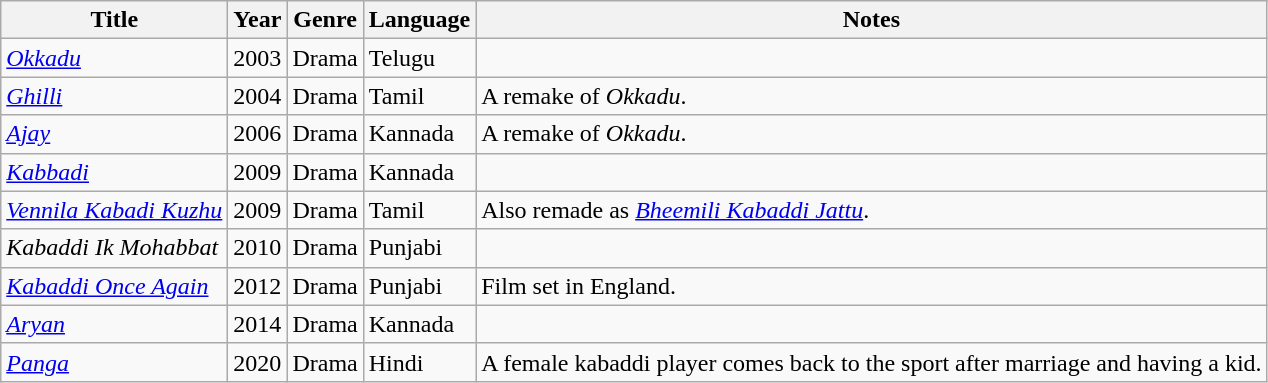<table class="wikitable sortable">
<tr>
<th>Title</th>
<th>Year</th>
<th>Genre</th>
<th>Language</th>
<th>Notes</th>
</tr>
<tr>
<td><em><a href='#'>Okkadu</a></em></td>
<td>2003</td>
<td>Drama</td>
<td>Telugu</td>
<td></td>
</tr>
<tr>
<td><em><a href='#'>Ghilli</a></em></td>
<td>2004</td>
<td>Drama</td>
<td>Tamil</td>
<td>A remake of <em>Okkadu</em>.</td>
</tr>
<tr>
<td><a href='#'><em>Ajay</em></a></td>
<td>2006</td>
<td>Drama</td>
<td>Kannada</td>
<td>A remake of <em>Okkadu</em>.</td>
</tr>
<tr>
<td><em><a href='#'>Kabbadi</a></em></td>
<td>2009</td>
<td>Drama</td>
<td>Kannada</td>
<td></td>
</tr>
<tr>
<td><em><a href='#'>Vennila Kabadi Kuzhu</a></em></td>
<td>2009</td>
<td>Drama</td>
<td>Tamil</td>
<td>Also remade as <em><a href='#'>Bheemili Kabaddi Jattu</a></em>.</td>
</tr>
<tr>
<td><em>Kabaddi Ik Mohabbat</em></td>
<td>2010</td>
<td>Drama</td>
<td>Punjabi</td>
<td></td>
</tr>
<tr>
<td><em><a href='#'>Kabaddi Once Again</a></em></td>
<td>2012</td>
<td>Drama</td>
<td>Punjabi</td>
<td>Film set in England.</td>
</tr>
<tr>
<td><em><a href='#'>Aryan</a></em></td>
<td>2014</td>
<td>Drama</td>
<td>Kannada</td>
<td></td>
</tr>
<tr>
<td><em><a href='#'>Panga</a></em></td>
<td>2020</td>
<td>Drama</td>
<td>Hindi</td>
<td>A female kabaddi player comes back to the sport after marriage and having a kid.</td>
</tr>
</table>
